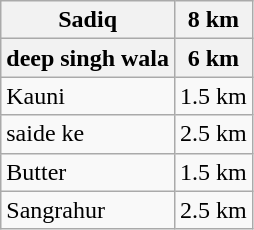<table class="wikitable">
<tr>
<th>Sadiq</th>
<th>8 km</th>
</tr>
<tr>
<th>deep singh wala</th>
<th>6 km</th>
</tr>
<tr>
<td>Kauni</td>
<td>1.5 km</td>
</tr>
<tr>
<td>saide ke</td>
<td>2.5 km</td>
</tr>
<tr>
<td>Butter</td>
<td>1.5 km</td>
</tr>
<tr>
<td>Sangrahur</td>
<td>2.5 km</td>
</tr>
</table>
